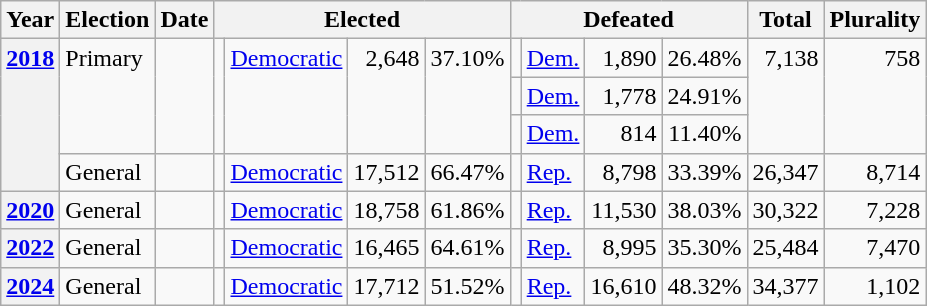<table class="wikitable">
<tr>
<th>Year</th>
<th>Election</th>
<th>Date</th>
<th colspan="4">Elected</th>
<th colspan="4">Defeated</th>
<th>Total</th>
<th>Plurality</th>
</tr>
<tr>
<th rowspan="4" valign="top"><a href='#'>2018</a></th>
<td rowspan="3" valign="top">Primary</td>
<td rowspan="3" valign="top"></td>
<td rowspan="3" valign="top"></td>
<td rowspan="3" valign="top" ><a href='#'>Democratic</a></td>
<td rowspan="3" valign="top" align="right">2,648</td>
<td rowspan="3" valign="top" align="right">37.10%</td>
<td valign="top"></td>
<td valign="top" ><a href='#'>Dem.</a></td>
<td valign="top" align="right">1,890</td>
<td valign="top" align="right">26.48%</td>
<td rowspan="3" valign="top" align="right">7,138</td>
<td rowspan="3" valign="top" align="right">758</td>
</tr>
<tr>
<td valign="top"></td>
<td valign="top" ><a href='#'>Dem.</a></td>
<td valign="top" align="right">1,778</td>
<td valign="top" align="right">24.91%</td>
</tr>
<tr>
<td valign="top"></td>
<td valign="top" ><a href='#'>Dem.</a></td>
<td valign="top" align="right">814</td>
<td valign="top" align="right">11.40%</td>
</tr>
<tr>
<td valign="top">General</td>
<td valign="top"></td>
<td valign="top"></td>
<td valign="top" ><a href='#'>Democratic</a></td>
<td valign="top" align="right">17,512</td>
<td valign="top" align="right">66.47%</td>
<td valign="top"></td>
<td valign="top" ><a href='#'>Rep.</a></td>
<td valign="top" align="right">8,798</td>
<td valign="top" align="right">33.39%</td>
<td valign="top" align="right">26,347</td>
<td valign="top" align="right">8,714</td>
</tr>
<tr>
<th><a href='#'>2020</a></th>
<td valign="top">General</td>
<td valign="top"></td>
<td valign="top"></td>
<td valign="top" ><a href='#'>Democratic</a></td>
<td valign="top" align="right">18,758</td>
<td valign="top" align="right">61.86%</td>
<td valign="top"></td>
<td valign="top" ><a href='#'>Rep.</a></td>
<td valign="top" align="right">11,530</td>
<td valign="top" align="right">38.03%</td>
<td valign="top" align="right">30,322</td>
<td valign="top" align="right">7,228</td>
</tr>
<tr>
<th><a href='#'>2022</a></th>
<td valign="top">General</td>
<td valign="top"></td>
<td valign="top"></td>
<td valign="top" ><a href='#'>Democratic</a></td>
<td valign="top" align="right">16,465</td>
<td valign="top" align="right">64.61%</td>
<td valign="top"></td>
<td valign="top" ><a href='#'>Rep.</a></td>
<td valign="top" align="right">8,995</td>
<td valign="top" align="right">35.30%</td>
<td valign="top" align="right">25,484</td>
<td valign="top" align="right">7,470</td>
</tr>
<tr>
<th><a href='#'>2024</a></th>
<td valign="top">General</td>
<td valign="top"></td>
<td valign="top"></td>
<td valign="top" ><a href='#'>Democratic</a></td>
<td valign="top" align="right">17,712</td>
<td valign="top" align="right">51.52%</td>
<td valign="top"></td>
<td valign="top" ><a href='#'>Rep.</a></td>
<td valign="top" align="right">16,610</td>
<td valign="top" align="right">48.32%</td>
<td valign="top" align="right">34,377</td>
<td valign="top" align="right">1,102</td>
</tr>
</table>
